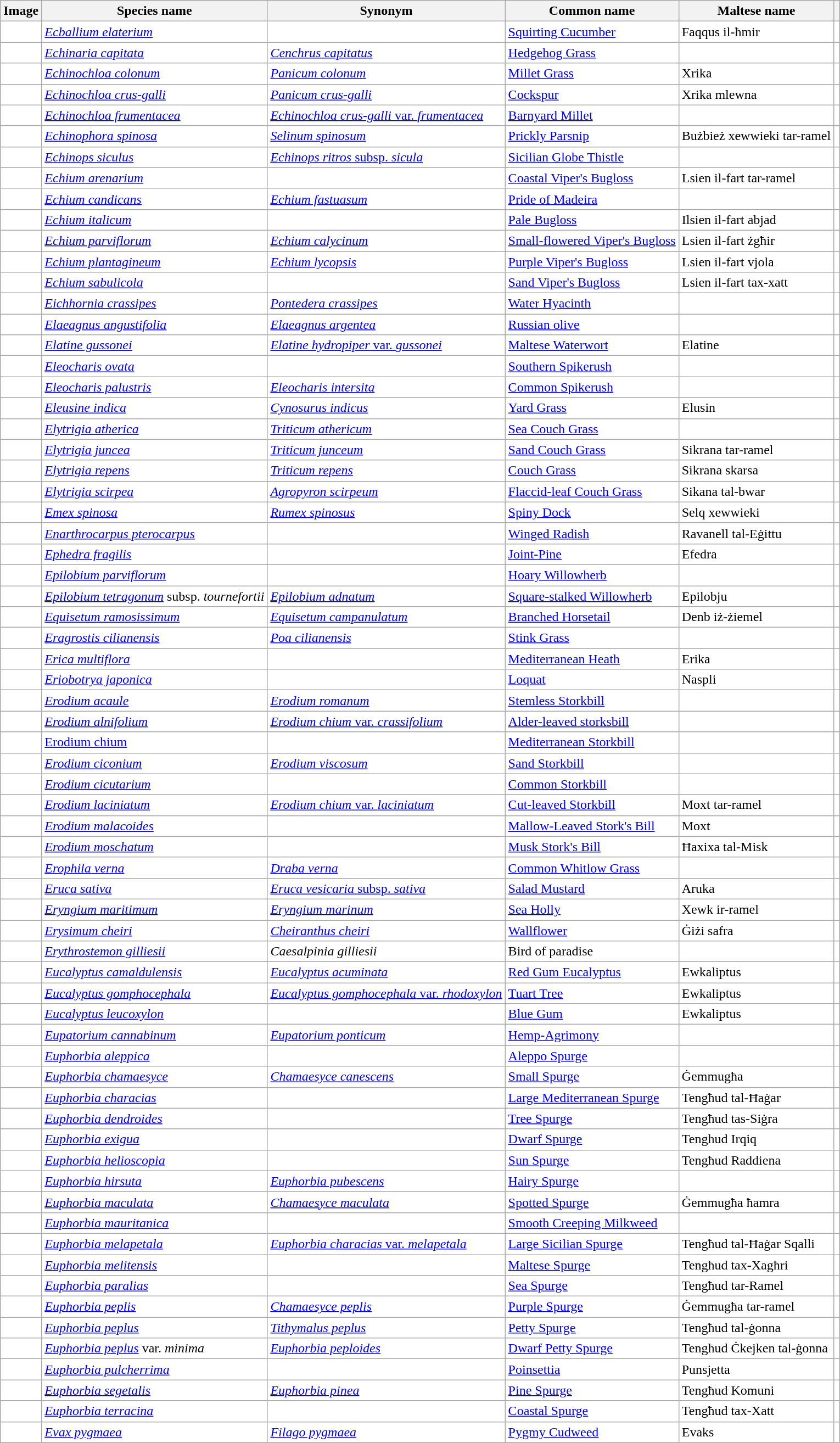<table class="wikitable" style="background: white">
<tr>
<th>Image</th>
<th>Species name</th>
<th>Synonym</th>
<th>Common name</th>
<th>Maltese name</th>
<th></th>
</tr>
<tr>
<td></td>
<td><em><a href='#'>Ecballium elaterium</a></em></td>
<td></td>
<td><a href='#'>Squirting Cucumber</a></td>
<td>Faqqus il-ħmir</td>
<td></td>
</tr>
<tr>
<td></td>
<td><em><a href='#'>Echinaria capitata</a></em></td>
<td><em><a href='#'>Cenchrus capitatus</a></em></td>
<td><a href='#'>Hedgehog Grass</a></td>
<td></td>
<td></td>
</tr>
<tr>
<td></td>
<td><em><a href='#'>Echinochloa colonum</a></em></td>
<td><em><a href='#'>Panicum colonum</a></em></td>
<td><a href='#'>Millet Grass</a></td>
<td>Xrika</td>
<td></td>
</tr>
<tr>
<td></td>
<td><em><a href='#'>Echinochloa crus-galli</a></em></td>
<td><em><a href='#'>Panicum crus-galli</a></em></td>
<td><a href='#'>Cockspur</a></td>
<td>Xrika mlewna</td>
<td></td>
</tr>
<tr>
<td></td>
<td><em><a href='#'>Echinochloa frumentacea</a></em></td>
<td><a href='#'><em>Echinochloa crus-galli</em> var. <em>frumentacea </em></a></td>
<td><a href='#'>Barnyard Millet</a></td>
<td></td>
<td></td>
</tr>
<tr>
<td></td>
<td><em><a href='#'>Echinophora spinosa</a></em></td>
<td><em><a href='#'>Selinum spinosum</a></em></td>
<td><a href='#'>Prickly Parsnip</a></td>
<td>Bużbież xewwieki tar-ramel</td>
<td></td>
</tr>
<tr>
<td></td>
<td><em><a href='#'>Echinops siculus</a></em></td>
<td><a href='#'><em>Echinops ritros</em> subsp. <em>sicula</em></a></td>
<td><a href='#'>Sicilian Globe Thistle</a></td>
<td></td>
<td></td>
</tr>
<tr>
<td></td>
<td><em><a href='#'>Echium arenarium</a></em></td>
<td></td>
<td><a href='#'>Coastal Viper's Bugloss</a></td>
<td>Lsien il-fart tar-ramel</td>
<td></td>
</tr>
<tr>
<td></td>
<td><em><a href='#'>Echium candicans</a></em></td>
<td><em><a href='#'>Echium fastuasum</a></em></td>
<td><a href='#'>Pride of Madeira</a></td>
<td></td>
<td></td>
</tr>
<tr>
<td></td>
<td><em><a href='#'>Echium italicum</a></em></td>
<td></td>
<td><a href='#'>Pale Bugloss</a></td>
<td>Ilsien il-fart abjad</td>
<td></td>
</tr>
<tr>
<td></td>
<td><em><a href='#'>Echium parviflorum</a></em></td>
<td><em><a href='#'>Echium calycinum</a></em></td>
<td><a href='#'>Small-flowered Viper's Bugloss</a></td>
<td>Lsien il-fart żgħir</td>
<td></td>
</tr>
<tr>
<td></td>
<td><em><a href='#'>Echium plantagineum</a></em></td>
<td><em><a href='#'>Echium lycopsis</a></em></td>
<td><a href='#'>Purple Viper's Bugloss</a></td>
<td>Lsien il-fart vjola</td>
<td></td>
</tr>
<tr>
<td></td>
<td><em><a href='#'>Echium sabulicola</a></em></td>
<td></td>
<td><a href='#'>Sand Viper's Bugloss</a></td>
<td>Lsien il-fart tax-xatt</td>
<td></td>
</tr>
<tr>
<td></td>
<td><em><a href='#'>Eichhornia crassipes</a></em></td>
<td><em><a href='#'>Pontedera crassipes</a></em></td>
<td><a href='#'>Water Hyacinth</a></td>
<td></td>
<td></td>
</tr>
<tr>
<td></td>
<td><em><a href='#'>Elaeagnus angustifolia</a></em></td>
<td><em><a href='#'>Elaeagnus argentea</a></em></td>
<td><a href='#'>Russian olive</a></td>
<td></td>
<td></td>
</tr>
<tr>
<td></td>
<td><em><a href='#'>Elatine gussonei</a></em></td>
<td><a href='#'><em>Elatine hydropiper</em> var. <em>gussonei </em></a></td>
<td><a href='#'>Maltese Waterwort</a></td>
<td>Elatine</td>
<td></td>
</tr>
<tr>
<td></td>
<td><em><a href='#'>Eleocharis ovata</a></em></td>
<td></td>
<td><a href='#'>Southern Spikerush</a></td>
<td></td>
<td></td>
</tr>
<tr>
<td></td>
<td><em><a href='#'>Eleocharis palustris</a></em></td>
<td><em><a href='#'>Eleocharis intersita</a></em></td>
<td><a href='#'>Common Spikerush</a></td>
<td></td>
<td></td>
</tr>
<tr>
<td></td>
<td><em><a href='#'>Eleusine indica</a></em></td>
<td><em><a href='#'>Cynosurus indicus</a></em></td>
<td><a href='#'>Yard Grass</a></td>
<td>Elusin</td>
<td></td>
</tr>
<tr>
<td></td>
<td><em><a href='#'>Elytrigia atherica</a></em></td>
<td><em><a href='#'>Triticum athericum</a></em></td>
<td><a href='#'>Sea Couch Grass</a></td>
<td></td>
<td></td>
</tr>
<tr>
<td></td>
<td><em><a href='#'>Elytrigia juncea</a></em></td>
<td><em><a href='#'>Triticum junceum</a></em></td>
<td><a href='#'>Sand Couch Grass</a></td>
<td>Sikrana tar-ramel</td>
<td></td>
</tr>
<tr>
<td></td>
<td><em><a href='#'>Elytrigia repens</a></em></td>
<td><em><a href='#'>Triticum repens</a></em></td>
<td><a href='#'>Couch Grass</a></td>
<td>Sikrana skarsa</td>
<td></td>
</tr>
<tr>
<td></td>
<td><em><a href='#'>Elytrigia scirpea</a></em></td>
<td><em><a href='#'>Agropyron scirpeum</a></em></td>
<td><a href='#'>Flaccid-leaf Couch Grass</a></td>
<td>Sikana tal-bwar</td>
<td></td>
</tr>
<tr>
<td></td>
<td><em><a href='#'>Emex spinosa</a></em></td>
<td><em><a href='#'>Rumex spinosus</a></em></td>
<td><a href='#'>Spiny Dock</a></td>
<td>Selq xewwieki</td>
<td></td>
</tr>
<tr>
<td></td>
<td><em><a href='#'>Enarthrocarpus pterocarpus</a></em></td>
<td></td>
<td><a href='#'>Winged Radish</a></td>
<td>Ravanell tal-Eġittu</td>
<td></td>
</tr>
<tr>
<td></td>
<td><em><a href='#'>Ephedra fragilis</a></em></td>
<td></td>
<td><a href='#'>Joint-Pine</a></td>
<td>Efedra</td>
<td></td>
</tr>
<tr>
<td></td>
<td><em><a href='#'>Epilobium parviflorum</a></em></td>
<td></td>
<td><a href='#'>Hoary Willowherb</a></td>
<td></td>
<td></td>
</tr>
<tr>
<td></td>
<td><em><a href='#'>Epilobium tetragonum</a></em> subsp. <em>tournefortii</em></td>
<td><em><a href='#'>Epilobium adnatum</a></em></td>
<td><a href='#'>Square-stalked Willowherb</a></td>
<td>Epilobju</td>
<td></td>
</tr>
<tr>
<td></td>
<td><em><a href='#'>Equisetum ramosissimum</a></em></td>
<td><em><a href='#'>Equisetum campanulatum</a></em></td>
<td><a href='#'>Branched Horsetail</a></td>
<td>Denb iż-żiemel</td>
<td></td>
</tr>
<tr>
<td></td>
<td><em><a href='#'>Eragrostis cilianensis</a></em></td>
<td><em><a href='#'>Poa cilianensis</a></em></td>
<td><a href='#'>Stink Grass</a></td>
<td></td>
<td></td>
</tr>
<tr>
<td></td>
<td><em><a href='#'>Erica multiflora</a></em></td>
<td></td>
<td><a href='#'>Mediterranean Heath</a></td>
<td>Erika</td>
<td></td>
</tr>
<tr>
<td></td>
<td><em><a href='#'>Eriobotrya japonica</a></em></td>
<td></td>
<td><a href='#'>Loquat</a></td>
<td>Naspli</td>
<td></td>
</tr>
<tr>
<td></td>
<td><em><a href='#'>Erodium acaule</a></em></td>
<td><em><a href='#'>Erodium romanum</a></em></td>
<td><a href='#'>Stemless Storkbill</a></td>
<td></td>
<td></td>
</tr>
<tr>
<td></td>
<td><em><a href='#'>Erodium alnifolium</a></em></td>
<td><a href='#'><em>Erodium chium</em> var. <em>crassifolium </em></a></td>
<td><a href='#'>Alder-leaved storksbill</a></td>
<td></td>
<td></td>
</tr>
<tr>
<td></td>
<td><a href='#'>Erodium chium</a></td>
<td></td>
<td><a href='#'>Mediterranean Storkbill</a></td>
<td></td>
<td></td>
</tr>
<tr>
<td></td>
<td><em><a href='#'>Erodium ciconium</a></em></td>
<td><em><a href='#'>Erodium viscosum</a></em></td>
<td><a href='#'>Sand Storkbill</a></td>
<td></td>
<td></td>
</tr>
<tr>
<td></td>
<td><em><a href='#'>Erodium cicutarium</a></em></td>
<td></td>
<td><a href='#'>Common Storkbill</a></td>
<td></td>
<td></td>
</tr>
<tr>
<td></td>
<td><em><a href='#'>Erodium laciniatum</a></em></td>
<td><a href='#'><em>Erodium chium</em> var. <em>laciniatum</em></a></td>
<td><a href='#'>Cut-leaved Storkbill</a></td>
<td>Moxt tar-ramel</td>
<td></td>
</tr>
<tr>
<td></td>
<td><em><a href='#'>Erodium malacoides</a></em></td>
<td></td>
<td><a href='#'>Mallow-Leaved Stork's Bill</a></td>
<td>Moxt</td>
<td></td>
</tr>
<tr>
<td></td>
<td><em><a href='#'>Erodium moschatum</a></em></td>
<td></td>
<td><a href='#'>Musk Stork's Bill</a></td>
<td>Ħaxixa tal-Misk</td>
<td></td>
</tr>
<tr>
<td></td>
<td><em><a href='#'>Erophila verna</a></em></td>
<td><em><a href='#'>Draba verna</a></em></td>
<td><a href='#'>Common Whitlow Grass</a></td>
<td></td>
<td></td>
</tr>
<tr>
<td></td>
<td><em><a href='#'>Eruca sativa</a></em></td>
<td><a href='#'><em>Eruca vesicaria</em> subsp. <em>sativa</em></a></td>
<td><a href='#'>Salad Mustard</a></td>
<td>Aruka</td>
<td></td>
</tr>
<tr>
<td></td>
<td><em><a href='#'>Eryngium maritimum</a></em></td>
<td><em><a href='#'>Eryngium marinum</a></em></td>
<td><a href='#'>Sea Holly</a></td>
<td>Xewk ir-ramel</td>
<td></td>
</tr>
<tr>
<td></td>
<td><em><a href='#'>Erysimum cheiri</a></em></td>
<td><em><a href='#'>Cheiranthus cheiri</a></em></td>
<td><a href='#'>Wallflower</a></td>
<td>Ġiżi safra</td>
<td></td>
</tr>
<tr>
<td></td>
<td><em><a href='#'>Erythrostemon gilliesii</a></em></td>
<td><em>Caesalpinia gilliesii</em></td>
<td>Bird of paradise</td>
<td></td>
<td></td>
</tr>
<tr>
<td></td>
<td><em><a href='#'>Eucalyptus camaldulensis</a></em></td>
<td><em><a href='#'>Eucalyptus acuminata</a></em></td>
<td><a href='#'>Red Gum Eucalyptus</a></td>
<td>Ewkaliptus</td>
<td></td>
</tr>
<tr>
<td></td>
<td><em><a href='#'>Eucalyptus gomphocephala</a></em></td>
<td><a href='#'><em>Eucalyptus gomphocephala</em> var. <em>rhodoxylon </em></a></td>
<td><a href='#'>Tuart Tree</a></td>
<td>Ewkaliptus</td>
<td></td>
</tr>
<tr>
<td></td>
<td><em><a href='#'>Eucalyptus leucoxylon</a></em></td>
<td></td>
<td><a href='#'>Blue Gum</a></td>
<td>Ewkaliptus</td>
<td></td>
</tr>
<tr>
<td></td>
<td><em><a href='#'>Eupatorium cannabinum</a></em></td>
<td><em><a href='#'>Eupatorium ponticum</a></em></td>
<td><a href='#'>Hemp-Agrimony</a></td>
<td></td>
<td></td>
</tr>
<tr>
<td></td>
<td><em><a href='#'>Euphorbia aleppica</a></em></td>
<td></td>
<td><a href='#'>Aleppo Spurge</a></td>
<td></td>
<td></td>
</tr>
<tr>
<td></td>
<td><em><a href='#'>Euphorbia chamaesyce</a></em></td>
<td><em><a href='#'>Chamaesyce canescens</a></em></td>
<td><a href='#'>Small Spurge</a></td>
<td>Ġemmugħa</td>
<td></td>
</tr>
<tr>
<td></td>
<td><em><a href='#'>Euphorbia characias</a></em></td>
<td></td>
<td><a href='#'>Large Mediterranean Spurge</a></td>
<td>Tengħud tal-Ħaġar</td>
<td></td>
</tr>
<tr>
<td></td>
<td><em><a href='#'>Euphorbia dendroides</a></em></td>
<td></td>
<td><a href='#'>Tree Spurge</a></td>
<td>Tengħud tas-Siġra</td>
<td></td>
</tr>
<tr>
<td></td>
<td><em><a href='#'>Euphorbia exigua</a></em></td>
<td></td>
<td><a href='#'>Dwarf Spurge</a></td>
<td>Tenghud Irqiq</td>
<td></td>
</tr>
<tr>
<td></td>
<td><em><a href='#'>Euphorbia helioscopia</a></em></td>
<td></td>
<td><a href='#'>Sun Spurge</a></td>
<td>Tengħud Raddiena</td>
<td></td>
</tr>
<tr>
<td></td>
<td><em><a href='#'>Euphorbia hirsuta</a></em></td>
<td><em><a href='#'>Euphorbia pubescens</a></em></td>
<td><a href='#'>Hairy Spurge</a></td>
<td></td>
<td></td>
</tr>
<tr>
<td></td>
<td><em><a href='#'>Euphorbia maculata</a></em></td>
<td><em><a href='#'>Chamaesyce maculata</a></em></td>
<td><a href='#'>Spotted Spurge</a></td>
<td>Ġemmugħa ħamra</td>
<td></td>
</tr>
<tr>
<td></td>
<td><em><a href='#'>Euphorbia mauritanica</a></em></td>
<td></td>
<td><a href='#'>Smooth Creeping Milkweed</a></td>
<td></td>
<td></td>
</tr>
<tr>
<td></td>
<td><em><a href='#'>Euphorbia melapetala</a></em></td>
<td><a href='#'><em>Euphorbia characias</em> var. <em>melapetala </em></a></td>
<td><a href='#'>Large Sicilian Spurge</a></td>
<td>Tengħud tal-Ħaġar Sqalli</td>
<td></td>
</tr>
<tr>
<td></td>
<td><em><a href='#'>Euphorbia melitensis</a></em></td>
<td></td>
<td><a href='#'>Maltese Spurge</a></td>
<td>Tengħud tax-Xagħri</td>
<td></td>
</tr>
<tr>
<td></td>
<td><em><a href='#'>Euphorbia paralias</a></em></td>
<td></td>
<td><a href='#'>Sea Spurge</a></td>
<td>Tengħud tar-Ramel</td>
<td></td>
</tr>
<tr>
<td></td>
<td><em><a href='#'>Euphorbia peplis</a></em></td>
<td><em><a href='#'>Chamaesyce peplis</a></em></td>
<td><a href='#'>Purple Spurge</a></td>
<td>Ġemmugħa tar-ramel</td>
<td></td>
</tr>
<tr>
<td></td>
<td><em><a href='#'>Euphorbia peplus</a></em></td>
<td><em><a href='#'>Tithymalus peplus</a></em></td>
<td><a href='#'>Petty Spurge</a></td>
<td>Tengħud tal-ġonna</td>
<td></td>
</tr>
<tr>
<td></td>
<td><em><a href='#'>Euphorbia peplus</a></em> var. <em>minima</em></td>
<td><em><a href='#'>Euphorbia peploides</a></em></td>
<td><a href='#'>Dwarf Petty Spurge</a></td>
<td>Tengħud Ċkejken tal-ġonna</td>
<td></td>
</tr>
<tr>
<td></td>
<td><em><a href='#'>Euphorbia pulcherrima</a></em></td>
<td></td>
<td><a href='#'>Poinsettia</a></td>
<td>Punsjetta</td>
<td></td>
</tr>
<tr>
<td></td>
<td><em><a href='#'>Euphorbia segetalis</a></em></td>
<td><em><a href='#'>Euphorbia pinea</a></em></td>
<td><a href='#'>Pine Spurge</a></td>
<td>Tengħud Komuni</td>
<td></td>
</tr>
<tr>
<td></td>
<td><em><a href='#'>Euphorbia terracina</a></em></td>
<td></td>
<td><a href='#'>Coastal Spurge</a></td>
<td>Tengħud tax-Xatt</td>
<td></td>
</tr>
<tr>
<td></td>
<td><em><a href='#'>Evax pygmaea</a></em></td>
<td><em><a href='#'>Filago pygmaea</a></em></td>
<td><a href='#'>Pygmy Cudweed</a></td>
<td>Evaks</td>
<td></td>
</tr>
</table>
